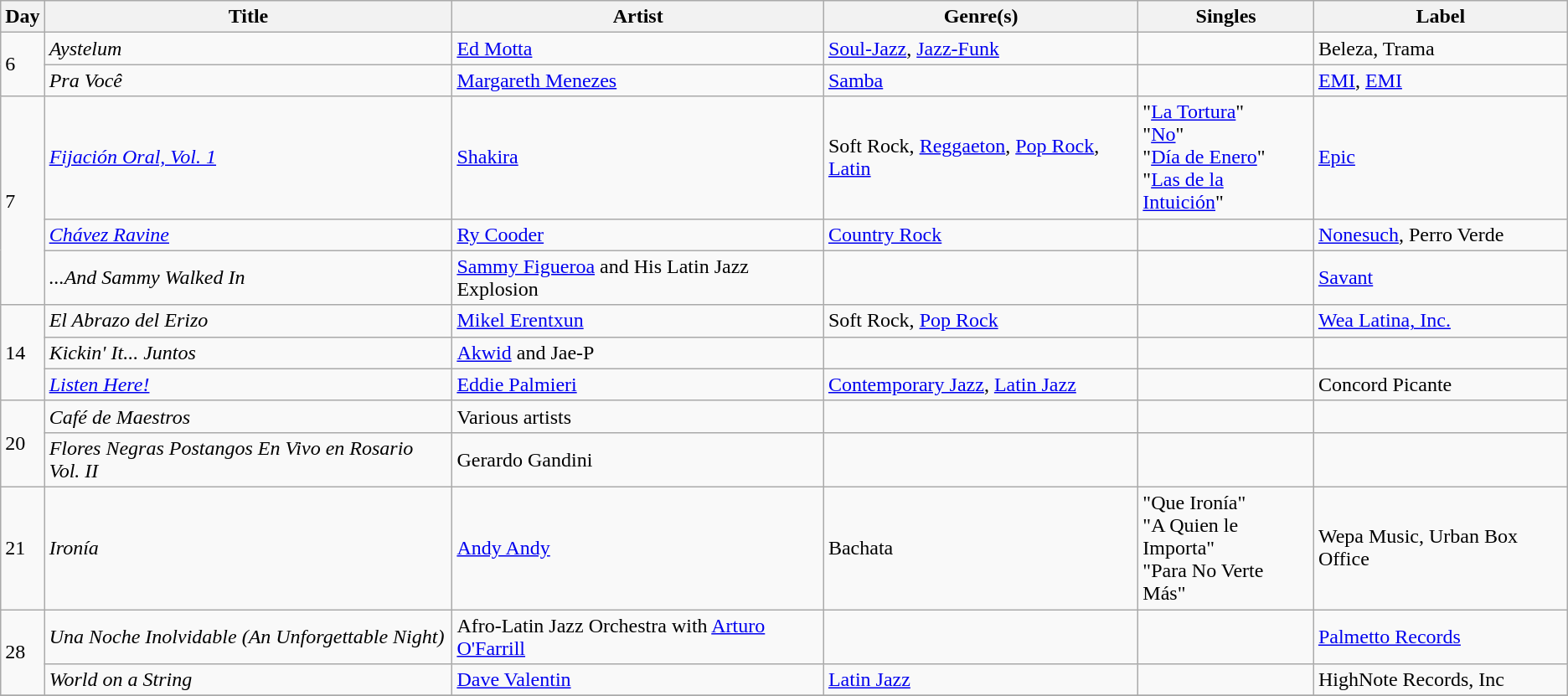<table class="wikitable sortable" style="text-align: left;">
<tr>
<th>Day</th>
<th>Title</th>
<th>Artist</th>
<th>Genre(s)</th>
<th>Singles</th>
<th>Label</th>
</tr>
<tr>
<td rowspan="2">6</td>
<td><em>Aystelum</em></td>
<td><a href='#'>Ed Motta</a></td>
<td><a href='#'>Soul-Jazz</a>, <a href='#'>Jazz-Funk</a></td>
<td></td>
<td>Beleza, Trama</td>
</tr>
<tr>
<td><em>Pra Você</em></td>
<td><a href='#'>Margareth Menezes</a></td>
<td><a href='#'>Samba</a></td>
<td></td>
<td><a href='#'>EMI</a>, <a href='#'>EMI</a></td>
</tr>
<tr>
<td rowspan="3">7</td>
<td><em><a href='#'>Fijación Oral, Vol. 1</a></em></td>
<td><a href='#'>Shakira</a></td>
<td>Soft Rock, <a href='#'>Reggaeton</a>, <a href='#'>Pop Rock</a>, <a href='#'>Latin</a></td>
<td>"<a href='#'>La Tortura</a>"<br>"<a href='#'>No</a>"<br>"<a href='#'>Día de Enero</a>"<br>"<a href='#'>Las de la Intuición</a>"</td>
<td><a href='#'>Epic</a></td>
</tr>
<tr>
<td><em><a href='#'>Chávez Ravine</a></em></td>
<td><a href='#'>Ry Cooder</a></td>
<td><a href='#'>Country Rock</a></td>
<td></td>
<td><a href='#'>Nonesuch</a>, Perro Verde</td>
</tr>
<tr>
<td><em>...And Sammy Walked In</em></td>
<td><a href='#'>Sammy Figueroa</a> and His Latin Jazz Explosion</td>
<td></td>
<td></td>
<td><a href='#'>Savant</a></td>
</tr>
<tr>
<td rowspan="3">14</td>
<td><em>El Abrazo del Erizo</em></td>
<td><a href='#'>Mikel Erentxun</a></td>
<td>Soft Rock, <a href='#'>Pop Rock</a></td>
<td></td>
<td><a href='#'>Wea Latina, Inc.</a></td>
</tr>
<tr>
<td><em>Kickin' It... Juntos</em></td>
<td><a href='#'>Akwid</a> and Jae-P</td>
<td></td>
<td></td>
<td></td>
</tr>
<tr>
<td><em><a href='#'>Listen Here!</a></em></td>
<td><a href='#'>Eddie Palmieri</a></td>
<td><a href='#'>Contemporary Jazz</a>, <a href='#'>Latin Jazz</a></td>
<td></td>
<td>Concord Picante</td>
</tr>
<tr>
<td rowspan="2">20</td>
<td><em>Café de Maestros</em></td>
<td>Various artists</td>
<td></td>
<td></td>
<td></td>
</tr>
<tr>
<td><em>Flores Negras Postangos En Vivo en Rosario Vol. II</em></td>
<td>Gerardo Gandini</td>
<td></td>
<td></td>
<td></td>
</tr>
<tr>
<td>21</td>
<td><em>Ironía</em></td>
<td><a href='#'>Andy Andy</a></td>
<td>Bachata</td>
<td>"Que Ironía"<br>"A Quien le Importa"<br>"Para No Verte Más"</td>
<td>Wepa Music, Urban Box Office</td>
</tr>
<tr>
<td rowspan="2">28</td>
<td><em>Una Noche Inolvidable (An Unforgettable Night)</em></td>
<td>Afro-Latin Jazz Orchestra with <a href='#'>Arturo O'Farrill</a></td>
<td></td>
<td></td>
<td><a href='#'>Palmetto Records</a></td>
</tr>
<tr>
<td><em>World on a String</em></td>
<td><a href='#'>Dave Valentin</a></td>
<td><a href='#'>Latin Jazz</a></td>
<td></td>
<td>HighNote Records, Inc</td>
</tr>
<tr>
</tr>
</table>
